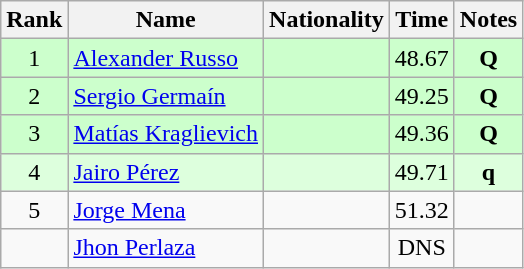<table class="wikitable sortable" style="text-align:center">
<tr>
<th>Rank</th>
<th>Name</th>
<th>Nationality</th>
<th>Time</th>
<th>Notes</th>
</tr>
<tr bgcolor=ccffcc>
<td align=center>1</td>
<td align=left><a href='#'>Alexander Russo</a></td>
<td align=left></td>
<td>48.67</td>
<td><strong>Q</strong></td>
</tr>
<tr bgcolor=ccffcc>
<td align=center>2</td>
<td align=left><a href='#'>Sergio Germaín</a></td>
<td align=left></td>
<td>49.25</td>
<td><strong>Q</strong></td>
</tr>
<tr bgcolor=ccffcc>
<td align=center>3</td>
<td align=left><a href='#'>Matías Kraglievich</a></td>
<td align=left></td>
<td>49.36</td>
<td><strong>Q</strong></td>
</tr>
<tr bgcolor=ddffdd>
<td align=center>4</td>
<td align=left><a href='#'>Jairo Pérez</a></td>
<td align=left></td>
<td>49.71</td>
<td><strong>q</strong></td>
</tr>
<tr>
<td align=center>5</td>
<td align=left><a href='#'>Jorge Mena</a></td>
<td align=left></td>
<td>51.32</td>
<td></td>
</tr>
<tr>
<td align=center></td>
<td align=left><a href='#'>Jhon Perlaza</a></td>
<td align=left></td>
<td>DNS</td>
<td></td>
</tr>
</table>
